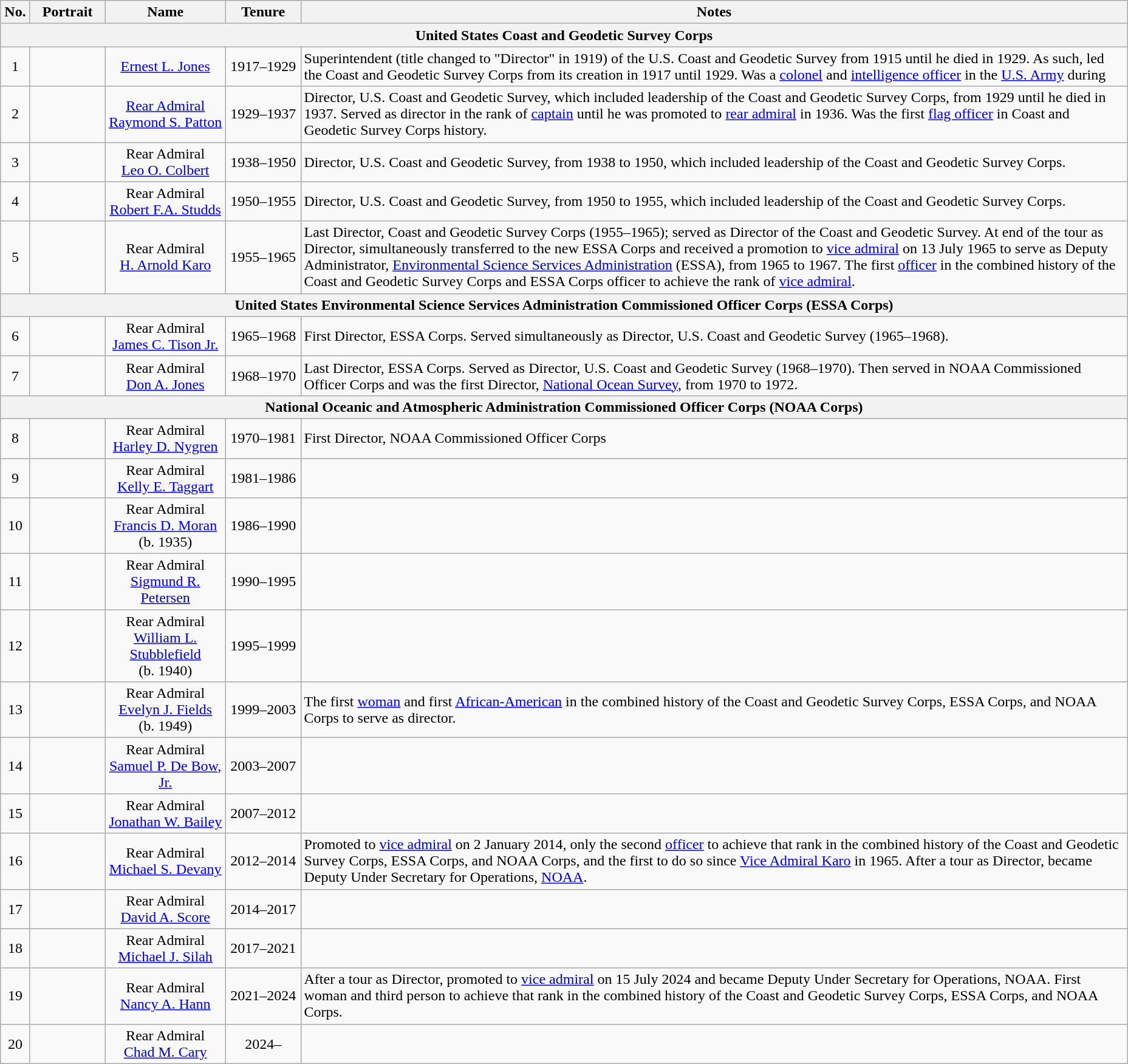<table class="wikitable sortable">
<tr>
<th width="25" style="text-align:center">No.</th>
<th width="75" style="text-align:center">Portrait</th>
<th width="125" style="text-align:center">Name</th>
<th width="75" style="text-align:center">Tenure</th>
<th width="900" style="text-align:center">Notes</th>
</tr>
<tr>
<th colspan="5">United States Coast and Geodetic Survey Corps</th>
</tr>
<tr>
<td style="text-align:center">1</td>
<td style="text-align:center"></td>
<td style="text-align:center"><a href='#'>Ernest L. Jones</a><br></td>
<td style="text-align:center">1917–1929</td>
<td>Superintendent (title changed to "Director" in 1919) of the U.S. Coast and Geodetic Survey from 1915 until he died in 1929. As such, led the Coast and Geodetic Survey Corps from its creation in 1917 until 1929. Was a <a href='#'>colonel</a> and <a href='#'>intelligence officer</a> in the <a href='#'>U.S. Army</a> during </td>
</tr>
<tr>
<td style="text-align:center">2</td>
<td style="text-align:center"></td>
<td style="text-align:center"><a href='#'>Rear Admiral</a><br><a href='#'>Raymond S. Patton</a><br></td>
<td style="text-align:center">1929–1937</td>
<td>Director, U.S. Coast and Geodetic Survey, which included leadership of the Coast and Geodetic Survey Corps, from 1929 until he died in 1937. Served as director in the rank of <a href='#'>captain</a> until he was promoted to <a href='#'>rear admiral</a> in 1936. Was the first <a href='#'>flag officer</a> in Coast and Geodetic Survey Corps history.</td>
</tr>
<tr>
<td style="text-align:center">3</td>
<td style="text-align:center"></td>
<td style="text-align:center">Rear Admiral<br><a href='#'>Leo O. Colbert</a><br></td>
<td style="text-align:center">1938–1950</td>
<td>Director, U.S. Coast and Geodetic Survey, from 1938 to 1950, which included leadership of the Coast and Geodetic Survey Corps.</td>
</tr>
<tr>
<td style="text-align:center">4</td>
<td style="text-align:center"></td>
<td style="text-align:center">Rear Admiral<br><a href='#'>Robert F.A. Studds</a><br></td>
<td style="text-align:center">1950–1955</td>
<td>Director, U.S. Coast and Geodetic Survey, from 1950 to 1955, which included leadership of the Coast and Geodetic Survey Corps.</td>
</tr>
<tr>
<td style="text-align:center">5</td>
<td style="text-align:center"></td>
<td style="text-align:center">Rear Admiral<br><a href='#'>H. Arnold Karo</a><br></td>
<td style="text-align:center">1955–1965</td>
<td>Last Director, Coast and Geodetic Survey Corps (1955–1965); served as Director of the Coast and Geodetic Survey. At end of the tour as Director, simultaneously transferred to the new ESSA Corps and received a promotion to <a href='#'>vice admiral</a> on 13 July 1965 to serve as Deputy Administrator, <a href='#'>Environmental Science Services Administration</a> (ESSA), from 1965 to 1967. The first <a href='#'>officer</a> in the combined history of the Coast and Geodetic Survey Corps and ESSA Corps officer to achieve the rank of <a href='#'>vice admiral</a>.</td>
</tr>
<tr>
<th colspan="6">United States Environmental Science Services Administration Commissioned Officer Corps (ESSA Corps)</th>
</tr>
<tr>
<td style="text-align:center">6</td>
<td style="text-align:center"></td>
<td style="text-align:center">Rear Admiral<br><a href='#'>James C. Tison Jr.</a><br></td>
<td style="text-align:center">1965–1968</td>
<td>First Director, ESSA Corps. Served simultaneously as Director, U.S. Coast and Geodetic Survey (1965–1968).</td>
</tr>
<tr>
<td style="text-align:center">7</td>
<td style="text-align:center"></td>
<td style="text-align:center">Rear Admiral<br><a href='#'>Don A. Jones</a><br></td>
<td style="text-align:center">1968–1970</td>
<td>Last Director, ESSA Corps. Served as Director, U.S. Coast and Geodetic Survey (1968–1970). Then served in NOAA Commissioned Officer Corps and was the first Director, <a href='#'>National Ocean Survey</a>, from 1970 to 1972.</td>
</tr>
<tr>
<th colspan="5">National Oceanic and Atmospheric Administration Commissioned Officer Corps (NOAA Corps)</th>
</tr>
<tr>
<td style="text-align:center">8</td>
<td style="text-align:center"></td>
<td style="text-align:center">Rear Admiral<br><a href='#'>Harley D. Nygren</a><br></td>
<td style="text-align:center">1970–1981</td>
<td>First Director, NOAA Commissioned Officer Corps</td>
</tr>
<tr>
<td style="text-align:center">9</td>
<td style="text-align:center"></td>
<td style="text-align:center">Rear Admiral<br><a href='#'>Kelly E. Taggart</a><br></td>
<td style="text-align:center">1981–1986</td>
<td></td>
</tr>
<tr>
<td style="text-align:center">10</td>
<td style="text-align:center"></td>
<td style="text-align:center">Rear Admiral<br><a href='#'>Francis D. Moran</a><br>(b. 1935)</td>
<td style="text-align:center">1986–1990</td>
<td></td>
</tr>
<tr>
<td style="text-align:center">11</td>
<td style="text-align:center"></td>
<td style="text-align:center">Rear Admiral<br><a href='#'>Sigmund R. Petersen</a></td>
<td style="text-align:center">1990–1995</td>
<td></td>
</tr>
<tr>
<td style="text-align:center">12</td>
<td style="text-align:center"></td>
<td style="text-align:center">Rear Admiral<br><a href='#'>William L. Stubblefield</a><br>(b. 1940)</td>
<td style="text-align:center">1995–1999</td>
<td></td>
</tr>
<tr>
<td style="text-align:center">13</td>
<td style="text-align:center"></td>
<td style="text-align:center">Rear Admiral<br><a href='#'>Evelyn J. Fields</a><br>(b. 1949)</td>
<td style="text-align:center">1999–2003</td>
<td>The first <a href='#'>woman</a> and first <a href='#'>African-American</a> in the combined history of the Coast and Geodetic Survey Corps, ESSA Corps, and NOAA Corps to serve as director.</td>
</tr>
<tr>
<td style="text-align:center">14</td>
<td style="text-align:center"></td>
<td style="text-align:center">Rear Admiral<br><a href='#'>Samuel P. De Bow, Jr.</a></td>
<td style="text-align:center">2003–2007</td>
<td></td>
</tr>
<tr>
<td style="text-align:center">15</td>
<td style="text-align:center"></td>
<td style="text-align:center">Rear Admiral<br><a href='#'>Jonathan W. Bailey</a></td>
<td style="text-align:center">2007–2012</td>
<td></td>
</tr>
<tr>
<td style="text-align:center">16</td>
<td style="text-align:center"></td>
<td style="text-align:center">Rear Admiral<br><a href='#'>Michael S. Devany</a></td>
<td style="text-align:center">2012–2014</td>
<td>Promoted to <a href='#'>vice admiral</a> on 2 January 2014, only the second <a href='#'>officer</a> to achieve that rank in the combined history of the Coast and Geodetic Survey Corps, ESSA Corps, and NOAA Corps, and the first to do so since <a href='#'>Vice Admiral Karo</a> in 1965. After a tour as Director, became Deputy Under Secretary for Operations, <a href='#'>NOAA</a>.</td>
</tr>
<tr>
<td style="text-align:center">17</td>
<td style="text-align:center"></td>
<td style="text-align:center">Rear Admiral<br><a href='#'>David A. Score</a></td>
<td style="text-align:center">2014–2017</td>
<td></td>
</tr>
<tr>
<td style="text-align:center">18</td>
<td style="text-align:center"></td>
<td style="text-align:center">Rear Admiral<br><a href='#'>Michael J. Silah</a></td>
<td style="text-align:center">2017–2021</td>
<td></td>
</tr>
<tr>
<td style="text-align:center">19</td>
<td style="text-align:center"></td>
<td style="text-align:center">Rear Admiral<br><a href='#'>Nancy A. Hann</a></td>
<td style="text-align:center">2021–2024</td>
<td>After a tour as Director, promoted to <a href='#'>vice admiral</a> on 15 July 2024 and became Deputy Under Secretary for Operations, NOAA. First woman and third person to achieve that rank in the combined history of the Coast and Geodetic Survey Corps, ESSA Corps, and NOAA Corps.</td>
</tr>
<tr>
<td style="text-align:center">20</td>
<td style="text-align:center"></td>
<td style="text-align:center">Rear Admiral<br><a href='#'>Chad M. Cary</a></td>
<td style="text-align:center">2024–</td>
<td></td>
</tr>
</table>
